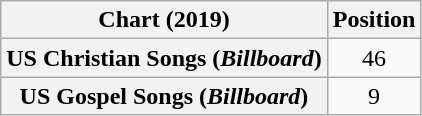<table class="wikitable plainrowheaders sortable" style="text-align:center">
<tr>
<th scope="col">Chart (2019)</th>
<th scope="col">Position</th>
</tr>
<tr>
<th scope="row">US Christian Songs (<em>Billboard</em>)</th>
<td>46</td>
</tr>
<tr>
<th scope="row">US Gospel Songs (<em>Billboard</em>)</th>
<td>9</td>
</tr>
</table>
